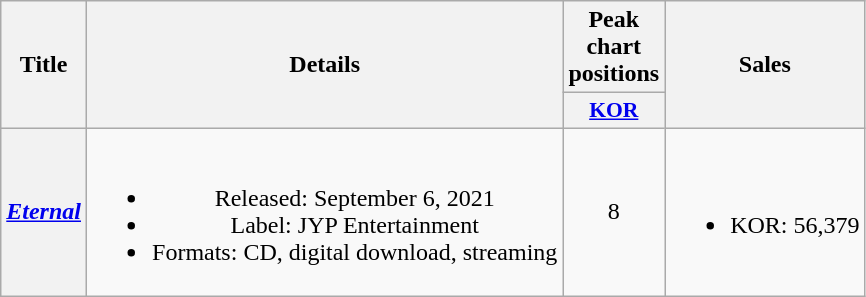<table class="wikitable plainrowheaders" style="text-align:center">
<tr>
<th scope="col" rowspan="2">Title</th>
<th scope="col" rowspan="2">Details</th>
<th scope="col" colspan="1">Peak chart positions</th>
<th scope="col" rowspan="2">Sales</th>
</tr>
<tr>
<th scope="col" style="width:3em;font-size:90%"><a href='#'>KOR</a><br></th>
</tr>
<tr>
<th scope="row"><em><a href='#'>Eternal</a></em></th>
<td><br><ul><li>Released: September 6, 2021</li><li>Label: JYP Entertainment</li><li>Formats: CD, digital download, streaming</li></ul></td>
<td>8</td>
<td><br><ul><li>KOR: 56,379</li></ul></td>
</tr>
</table>
